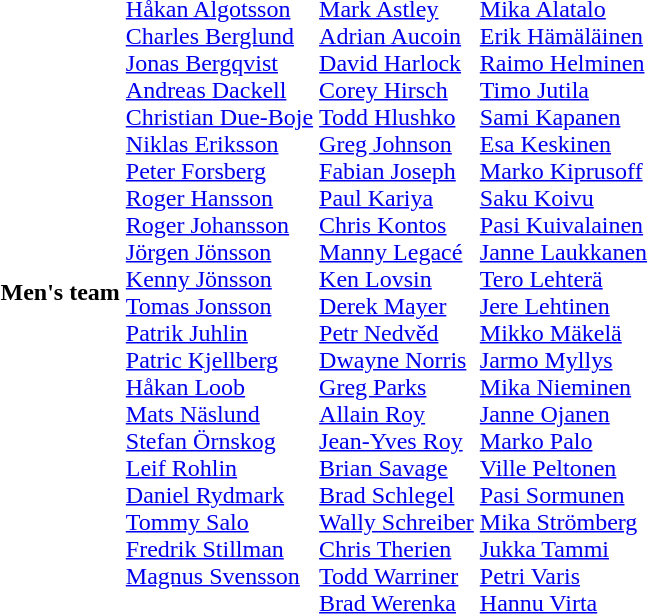<table>
<tr>
<th scope="row">Men's team<br></th>
<td valign=top><br><a href='#'>Håkan Algotsson</a><br><a href='#'>Charles Berglund</a><br><a href='#'>Jonas Bergqvist</a><br><a href='#'>Andreas Dackell</a><br><a href='#'>Christian Due-Boje</a><br><a href='#'>Niklas Eriksson</a><br><a href='#'>Peter Forsberg</a><br><a href='#'>Roger Hansson</a><br><a href='#'>Roger Johansson</a><br><a href='#'>Jörgen Jönsson</a><br><a href='#'>Kenny Jönsson</a><br><a href='#'>Tomas Jonsson</a><br><a href='#'>Patrik Juhlin</a><br><a href='#'>Patric Kjellberg</a><br><a href='#'>Håkan Loob</a><br><a href='#'>Mats Näslund</a><br><a href='#'>Stefan Örnskog</a><br><a href='#'>Leif Rohlin</a><br><a href='#'>Daniel Rydmark</a><br><a href='#'>Tommy Salo</a><br><a href='#'>Fredrik Stillman</a><br><a href='#'>Magnus Svensson</a></td>
<td valign=top><br><a href='#'>Mark Astley</a><br><a href='#'>Adrian Aucoin</a><br><a href='#'>David Harlock</a><br><a href='#'>Corey Hirsch</a><br><a href='#'>Todd Hlushko</a><br><a href='#'>Greg Johnson</a><br><a href='#'>Fabian Joseph</a><br><a href='#'>Paul Kariya</a><br><a href='#'>Chris Kontos</a><br><a href='#'>Manny Legacé</a><br><a href='#'>Ken Lovsin</a><br><a href='#'>Derek Mayer</a><br><a href='#'>Petr Nedvěd</a><br><a href='#'>Dwayne Norris</a><br><a href='#'>Greg Parks</a><br><a href='#'>Allain Roy</a><br><a href='#'>Jean-Yves Roy</a><br><a href='#'>Brian Savage</a><br><a href='#'>Brad Schlegel</a><br><a href='#'>Wally Schreiber</a><br><a href='#'>Chris Therien</a><br><a href='#'>Todd Warriner</a><br><a href='#'>Brad Werenka</a></td>
<td valign=top><br><a href='#'>Mika Alatalo</a><br><a href='#'>Erik Hämäläinen</a><br><a href='#'>Raimo Helminen</a><br><a href='#'>Timo Jutila</a><br><a href='#'>Sami Kapanen</a><br><a href='#'>Esa Keskinen</a><br><a href='#'>Marko Kiprusoff</a><br><a href='#'>Saku Koivu</a><br><a href='#'>Pasi Kuivalainen</a><br><a href='#'>Janne Laukkanen</a><br><a href='#'>Tero Lehterä</a><br><a href='#'>Jere Lehtinen</a><br><a href='#'>Mikko Mäkelä</a><br><a href='#'>Jarmo Myllys</a><br><a href='#'>Mika Nieminen</a><br><a href='#'>Janne Ojanen</a><br><a href='#'>Marko Palo</a><br><a href='#'>Ville Peltonen</a><br><a href='#'>Pasi Sormunen</a><br><a href='#'>Mika Strömberg</a><br><a href='#'>Jukka Tammi</a><br><a href='#'>Petri Varis</a><br><a href='#'>Hannu Virta</a></td>
</tr>
</table>
